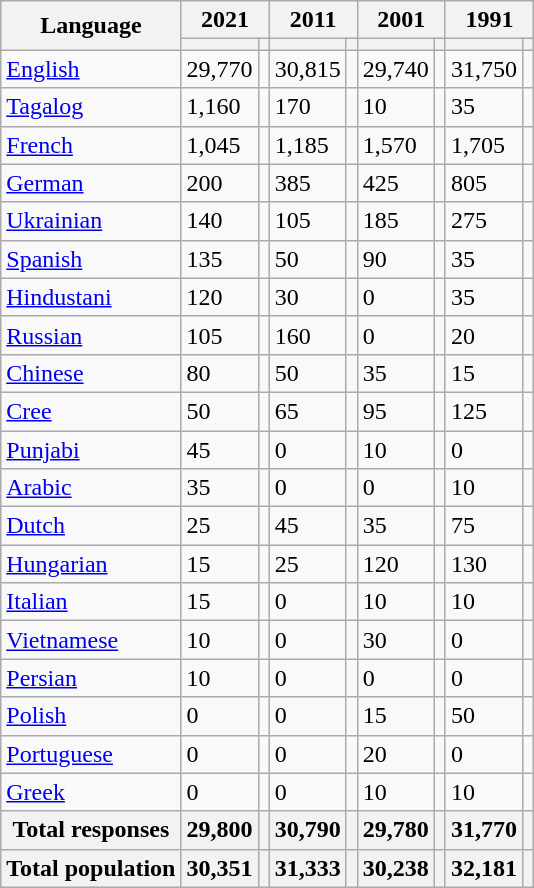<table class="wikitable collapsible sortable">
<tr>
<th rowspan="2">Language</th>
<th colspan="2">2021</th>
<th colspan="2">2011</th>
<th colspan="2">2001</th>
<th colspan="2">1991</th>
</tr>
<tr>
<th><a href='#'></a></th>
<th></th>
<th></th>
<th></th>
<th></th>
<th></th>
<th></th>
<th></th>
</tr>
<tr>
<td><a href='#'>English</a></td>
<td>29,770</td>
<td></td>
<td>30,815</td>
<td></td>
<td>29,740</td>
<td></td>
<td>31,750</td>
<td></td>
</tr>
<tr>
<td><a href='#'>Tagalog</a></td>
<td>1,160</td>
<td></td>
<td>170</td>
<td></td>
<td>10</td>
<td></td>
<td>35</td>
<td></td>
</tr>
<tr>
<td><a href='#'>French</a></td>
<td>1,045</td>
<td></td>
<td>1,185</td>
<td></td>
<td>1,570</td>
<td></td>
<td>1,705</td>
<td></td>
</tr>
<tr>
<td><a href='#'>German</a></td>
<td>200</td>
<td></td>
<td>385</td>
<td></td>
<td>425</td>
<td></td>
<td>805</td>
<td></td>
</tr>
<tr>
<td><a href='#'>Ukrainian</a></td>
<td>140</td>
<td></td>
<td>105</td>
<td></td>
<td>185</td>
<td></td>
<td>275</td>
<td></td>
</tr>
<tr>
<td><a href='#'>Spanish</a></td>
<td>135</td>
<td></td>
<td>50</td>
<td></td>
<td>90</td>
<td></td>
<td>35</td>
<td></td>
</tr>
<tr>
<td><a href='#'>Hindustani</a></td>
<td>120</td>
<td></td>
<td>30</td>
<td></td>
<td>0</td>
<td></td>
<td>35</td>
<td></td>
</tr>
<tr>
<td><a href='#'>Russian</a></td>
<td>105</td>
<td></td>
<td>160</td>
<td></td>
<td>0</td>
<td></td>
<td>20</td>
<td></td>
</tr>
<tr>
<td><a href='#'>Chinese</a></td>
<td>80</td>
<td></td>
<td>50</td>
<td></td>
<td>35</td>
<td></td>
<td>15</td>
<td></td>
</tr>
<tr>
<td><a href='#'>Cree</a></td>
<td>50</td>
<td></td>
<td>65</td>
<td></td>
<td>95</td>
<td></td>
<td>125</td>
<td></td>
</tr>
<tr>
<td><a href='#'>Punjabi</a></td>
<td>45</td>
<td></td>
<td>0</td>
<td></td>
<td>10</td>
<td></td>
<td>0</td>
<td></td>
</tr>
<tr>
<td><a href='#'>Arabic</a></td>
<td>35</td>
<td></td>
<td>0</td>
<td></td>
<td>0</td>
<td></td>
<td>10</td>
<td></td>
</tr>
<tr>
<td><a href='#'>Dutch</a></td>
<td>25</td>
<td></td>
<td>45</td>
<td></td>
<td>35</td>
<td></td>
<td>75</td>
<td></td>
</tr>
<tr>
<td><a href='#'>Hungarian</a></td>
<td>15</td>
<td></td>
<td>25</td>
<td></td>
<td>120</td>
<td></td>
<td>130</td>
<td></td>
</tr>
<tr>
<td><a href='#'>Italian</a></td>
<td>15</td>
<td></td>
<td>0</td>
<td></td>
<td>10</td>
<td></td>
<td>10</td>
<td></td>
</tr>
<tr>
<td><a href='#'>Vietnamese</a></td>
<td>10</td>
<td></td>
<td>0</td>
<td></td>
<td>30</td>
<td></td>
<td>0</td>
<td></td>
</tr>
<tr>
<td><a href='#'>Persian</a></td>
<td>10</td>
<td></td>
<td>0</td>
<td></td>
<td>0</td>
<td></td>
<td>0</td>
<td></td>
</tr>
<tr>
<td><a href='#'>Polish</a></td>
<td>0</td>
<td></td>
<td>0</td>
<td></td>
<td>15</td>
<td></td>
<td>50</td>
<td></td>
</tr>
<tr>
<td><a href='#'>Portuguese</a></td>
<td>0</td>
<td></td>
<td>0</td>
<td></td>
<td>20</td>
<td></td>
<td>0</td>
<td></td>
</tr>
<tr>
<td><a href='#'>Greek</a></td>
<td>0</td>
<td></td>
<td>0</td>
<td></td>
<td>10</td>
<td></td>
<td>10</td>
<td></td>
</tr>
<tr>
<th>Total responses</th>
<th>29,800</th>
<th></th>
<th>30,790</th>
<th></th>
<th>29,780</th>
<th></th>
<th>31,770</th>
<th></th>
</tr>
<tr>
<th>Total population</th>
<th>30,351</th>
<th></th>
<th>31,333</th>
<th></th>
<th>30,238</th>
<th></th>
<th>32,181</th>
<th></th>
</tr>
</table>
